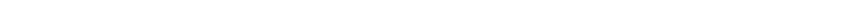<table style="width:88%; text-align:center;">
<tr style="color:white;">
<td style="background:"><strong>42</strong></td>
<td style="background:"><strong>34</strong></td>
</tr>
</table>
